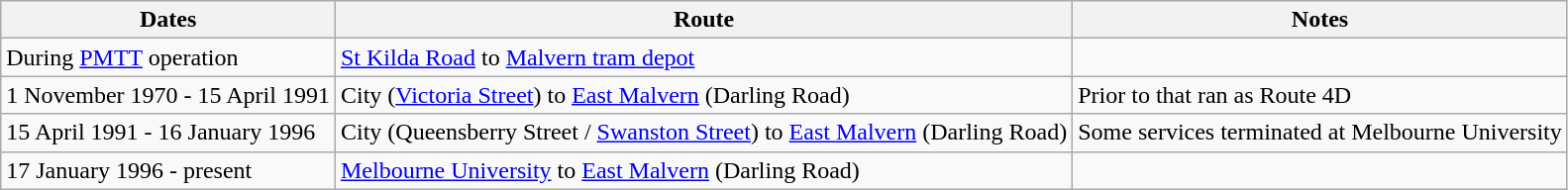<table class="wikitable sortable">
<tr>
<th>Dates</th>
<th>Route</th>
<th>Notes</th>
</tr>
<tr>
<td>During <a href='#'>PMTT</a> operation</td>
<td><a href='#'>St Kilda Road</a> to <a href='#'>Malvern tram depot</a></td>
<td></td>
</tr>
<tr>
<td>1 November 1970 - 15 April 1991</td>
<td>City (<a href='#'>Victoria Street</a>) to <a href='#'>East Malvern</a> (Darling Road)</td>
<td>Prior to that ran as Route 4D</td>
</tr>
<tr>
<td>15 April 1991 - 16 January 1996</td>
<td>City (Queensberry Street / <a href='#'>Swanston Street</a>) to <a href='#'>East Malvern</a> (Darling Road)</td>
<td>Some services terminated at Melbourne University</td>
</tr>
<tr>
<td>17 January 1996 - present</td>
<td><a href='#'>Melbourne University</a> to <a href='#'>East Malvern</a> (Darling Road)</td>
<td></td>
</tr>
</table>
